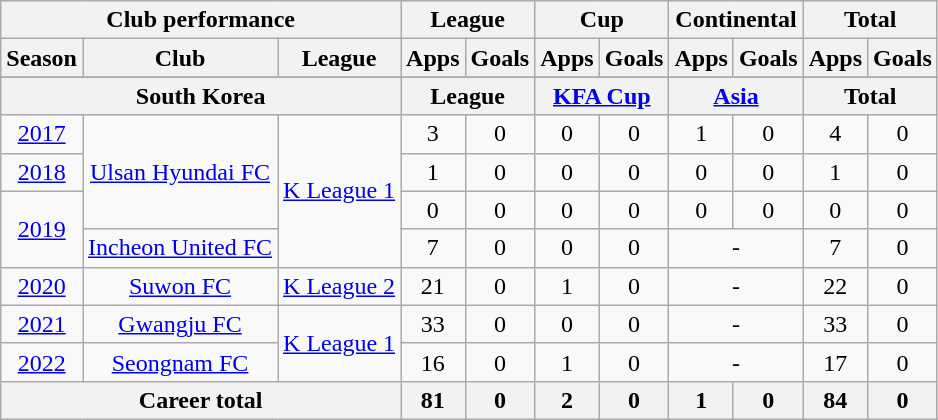<table class="wikitable" style="text-align:center">
<tr>
<th colspan=3>Club performance</th>
<th colspan=2>League</th>
<th colspan=2>Cup</th>
<th colspan=2>Continental</th>
<th colspan=2>Total</th>
</tr>
<tr>
<th>Season</th>
<th>Club</th>
<th>League</th>
<th>Apps</th>
<th>Goals</th>
<th>Apps</th>
<th>Goals</th>
<th>Apps</th>
<th>Goals</th>
<th>Apps</th>
<th>Goals</th>
</tr>
<tr>
</tr>
<tr>
<th colspan=3>South Korea</th>
<th colspan=2>League</th>
<th colspan=2><a href='#'>KFA Cup</a></th>
<th colspan=2><a href='#'>Asia</a></th>
<th colspan=2>Total</th>
</tr>
<tr>
<td><a href='#'>2017</a></td>
<td rowspan="3"><a href='#'>Ulsan Hyundai FC</a></td>
<td rowspan="4"><a href='#'>K League 1</a></td>
<td>3</td>
<td>0</td>
<td>0</td>
<td>0</td>
<td>1</td>
<td>0</td>
<td>4</td>
<td>0</td>
</tr>
<tr>
<td><a href='#'>2018</a></td>
<td>1</td>
<td>0</td>
<td>0</td>
<td>0</td>
<td>0</td>
<td>0</td>
<td>1</td>
<td>0</td>
</tr>
<tr>
<td rowspan="2"><a href='#'>2019</a></td>
<td>0</td>
<td>0</td>
<td>0</td>
<td>0</td>
<td>0</td>
<td>0</td>
<td>0</td>
<td>0</td>
</tr>
<tr>
<td rowspan="1"><a href='#'>Incheon United FC</a></td>
<td>7</td>
<td>0</td>
<td>0</td>
<td>0</td>
<td colspan="2">-</td>
<td>7</td>
<td>0</td>
</tr>
<tr>
<td><a href='#'>2020</a></td>
<td><a href='#'>Suwon FC</a></td>
<td><a href='#'>K League 2</a></td>
<td>21</td>
<td>0</td>
<td>1</td>
<td>0</td>
<td colspan="2">-</td>
<td>22</td>
<td>0</td>
</tr>
<tr>
<td><a href='#'>2021</a></td>
<td><a href='#'>Gwangju FC</a></td>
<td rowspan="2"><a href='#'>K League 1</a></td>
<td>33</td>
<td>0</td>
<td>0</td>
<td>0</td>
<td colspan="2">-</td>
<td>33</td>
<td>0</td>
</tr>
<tr>
<td><a href='#'>2022</a></td>
<td><a href='#'>Seongnam FC</a></td>
<td>16</td>
<td>0</td>
<td>1</td>
<td>0</td>
<td colspan="2">-</td>
<td>17</td>
<td>0</td>
</tr>
<tr>
<th colspan=3>Career total</th>
<th>81</th>
<th>0</th>
<th>2</th>
<th>0</th>
<th>1</th>
<th>0</th>
<th>84</th>
<th>0</th>
</tr>
</table>
